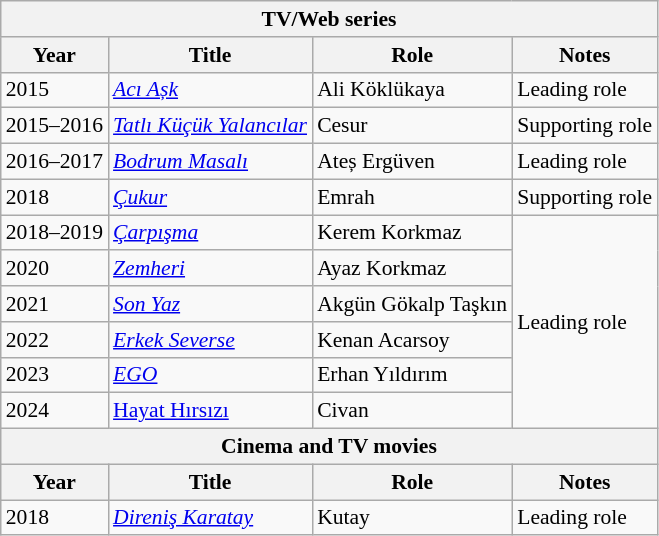<table class="wikitable" style="font-size:90%">
<tr>
<th colspan="4">TV/Web series</th>
</tr>
<tr>
<th>Year</th>
<th>Title</th>
<th>Role</th>
<th>Notes</th>
</tr>
<tr>
<td>2015</td>
<td><em><a href='#'>Acı Așk</a></em></td>
<td>Ali Köklükaya</td>
<td>Leading role</td>
</tr>
<tr>
<td>2015–2016</td>
<td><em><a href='#'>Tatlı Küçük Yalancılar</a></em></td>
<td>Cesur</td>
<td>Supporting role</td>
</tr>
<tr>
<td>2016–2017</td>
<td><em><a href='#'>Bodrum Masalı</a></em></td>
<td>Ateș Ergüven</td>
<td>Leading role</td>
</tr>
<tr>
<td>2018</td>
<td><em><a href='#'>Çukur</a></em></td>
<td>Emrah</td>
<td>Supporting role</td>
</tr>
<tr>
<td>2018–2019</td>
<td><em><a href='#'>Çarpışma</a></em></td>
<td>Kerem Korkmaz</td>
<td rowspan="6">Leading role</td>
</tr>
<tr>
<td>2020</td>
<td><em><a href='#'>Zemheri</a></em></td>
<td>Ayaz Korkmaz</td>
</tr>
<tr>
<td>2021</td>
<td><em><a href='#'>Son Yaz</a></em></td>
<td>Akgün Gökalp Taşkın</td>
</tr>
<tr>
<td>2022</td>
<td><em><a href='#'>Erkek Severse</a></em></td>
<td>Kenan Acarsoy</td>
</tr>
<tr>
<td>2023</td>
<td><em><a href='#'>EGO</a></em></td>
<td>Erhan Yıldırım</td>
</tr>
<tr>
<td>2024</td>
<td><a href='#'>Hayat Hırsızı</a></td>
<td>Civan</td>
</tr>
<tr>
<th colspan="4">Cinema and TV movies</th>
</tr>
<tr>
<th>Year</th>
<th>Title</th>
<th>Role</th>
<th>Notes</th>
</tr>
<tr>
<td>2018</td>
<td><em><a href='#'>Direniş Karatay</a></em></td>
<td>Kutay</td>
<td>Leading role</td>
</tr>
</table>
